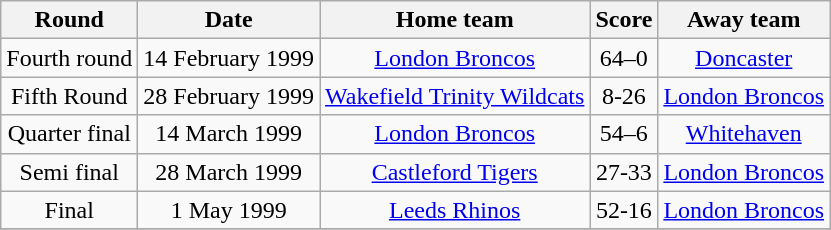<table class="wikitable" style="text-align:center">
<tr>
<th>Round</th>
<th>Date</th>
<th>Home team</th>
<th>Score</th>
<th>Away team</th>
</tr>
<tr>
<td>Fourth round</td>
<td>14 February 1999</td>
<td><a href='#'>London Broncos</a></td>
<td>64–0</td>
<td><a href='#'>Doncaster</a></td>
</tr>
<tr>
<td>Fifth Round</td>
<td>28 February 1999</td>
<td><a href='#'>Wakefield Trinity Wildcats</a></td>
<td>8-26</td>
<td><a href='#'>London Broncos</a></td>
</tr>
<tr>
<td>Quarter final</td>
<td>14 March 1999</td>
<td><a href='#'>London Broncos</a></td>
<td>54–6</td>
<td><a href='#'>Whitehaven</a></td>
</tr>
<tr>
<td>Semi final</td>
<td>28 March 1999</td>
<td><a href='#'>Castleford Tigers</a></td>
<td>27-33</td>
<td><a href='#'>London Broncos</a></td>
</tr>
<tr>
<td>Final</td>
<td>1 May 1999</td>
<td><a href='#'>Leeds Rhinos</a></td>
<td>52-16</td>
<td><a href='#'>London Broncos</a></td>
</tr>
<tr>
</tr>
</table>
